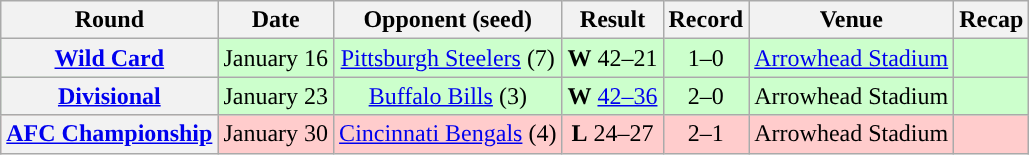<table class="wikitable" style="text-align:center">
<tr>
<th>Round</th>
<th>Date</th>
<th>Opponent (seed)</th>
<th>Result</th>
<th>Record</th>
<th>Venue</th>
<th>Recap</th>
</tr>
<tr style="background:#cfc">
<th><a href='#'>Wild Card</a></th>
<td>January 16</td>
<td><a href='#'>Pittsburgh Steelers</a> (7)</td>
<td><strong>W</strong> 42–21</td>
<td>1–0</td>
<td><a href='#'>Arrowhead Stadium</a></td>
<td></td>
</tr>
<tr style="background:#cfc">
<th><a href='#'>Divisional</a></th>
<td>January 23</td>
<td><a href='#'>Buffalo Bills</a> (3)</td>
<td><strong>W</strong> <a href='#'>42–36 </a></td>
<td>2–0</td>
<td>Arrowhead Stadium</td>
<td></td>
</tr>
<tr style="background:#fcc">
<th><a href='#'>AFC Championship</a></th>
<td>January 30</td>
<td><a href='#'>Cincinnati Bengals</a> (4)</td>
<td><strong>L</strong> 24–27 </td>
<td>2–1</td>
<td>Arrowhead Stadium</td>
<td></td>
</tr>
</table>
